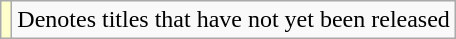<table class="wikitable">
<tr>
<td style="background:#ffc;"></td>
<td>Denotes titles that have not yet been released</td>
</tr>
</table>
